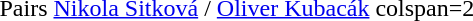<table>
<tr>
<td>Pairs</td>
<td><a href='#'>Nikola Sitková</a> / <a href='#'>Oliver Kubacák</a></td>
<td>colspan=2 </td>
</tr>
</table>
